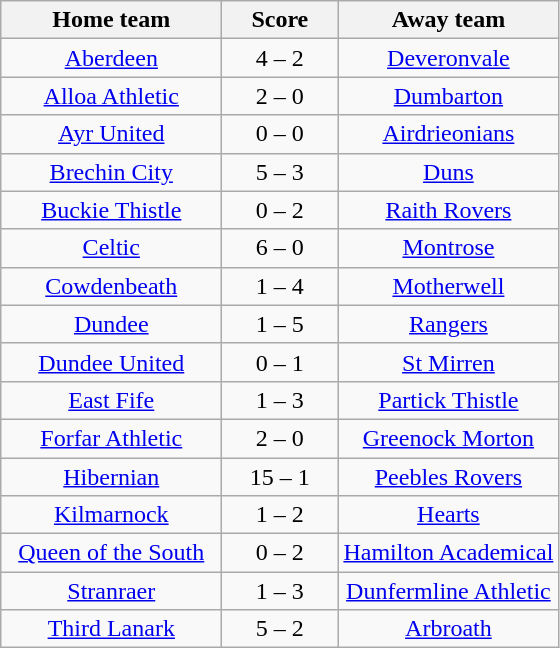<table class="wikitable" style="text-align: center">
<tr>
<th width=140>Home team</th>
<th width=70>Score</th>
<th width=140>Away team</th>
</tr>
<tr>
<td><a href='#'>Aberdeen</a></td>
<td>4 – 2</td>
<td><a href='#'>Deveronvale</a></td>
</tr>
<tr>
<td><a href='#'>Alloa Athletic</a></td>
<td>2 – 0</td>
<td><a href='#'>Dumbarton</a></td>
</tr>
<tr>
<td><a href='#'>Ayr United</a></td>
<td>0 – 0</td>
<td><a href='#'>Airdrieonians</a></td>
</tr>
<tr>
<td><a href='#'>Brechin City</a></td>
<td>5 – 3</td>
<td><a href='#'>Duns</a></td>
</tr>
<tr>
<td><a href='#'>Buckie Thistle</a></td>
<td>0 – 2</td>
<td><a href='#'>Raith Rovers</a></td>
</tr>
<tr>
<td><a href='#'>Celtic</a></td>
<td>6 – 0</td>
<td><a href='#'>Montrose</a></td>
</tr>
<tr>
<td><a href='#'>Cowdenbeath</a></td>
<td>1 – 4</td>
<td><a href='#'>Motherwell</a></td>
</tr>
<tr>
<td><a href='#'>Dundee</a></td>
<td>1 – 5</td>
<td><a href='#'>Rangers</a></td>
</tr>
<tr>
<td><a href='#'>Dundee United</a></td>
<td>0 – 1</td>
<td><a href='#'>St Mirren</a></td>
</tr>
<tr>
<td><a href='#'>East Fife</a></td>
<td>1 – 3</td>
<td><a href='#'>Partick Thistle</a></td>
</tr>
<tr>
<td><a href='#'>Forfar Athletic</a></td>
<td>2 – 0</td>
<td><a href='#'>Greenock Morton</a></td>
</tr>
<tr>
<td><a href='#'>Hibernian</a></td>
<td>15 – 1</td>
<td><a href='#'>Peebles Rovers</a></td>
</tr>
<tr>
<td><a href='#'>Kilmarnock</a></td>
<td>1 – 2</td>
<td><a href='#'>Hearts</a></td>
</tr>
<tr>
<td><a href='#'>Queen of the South</a></td>
<td>0 – 2</td>
<td><a href='#'>Hamilton Academical</a></td>
</tr>
<tr>
<td><a href='#'>Stranraer</a></td>
<td>1 – 3</td>
<td><a href='#'>Dunfermline Athletic</a></td>
</tr>
<tr>
<td><a href='#'>Third Lanark</a></td>
<td>5 – 2</td>
<td><a href='#'>Arbroath</a></td>
</tr>
</table>
